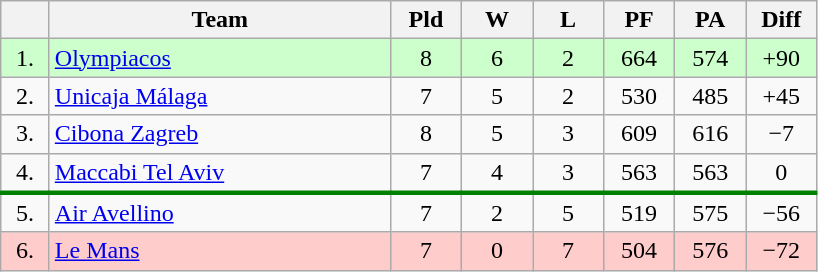<table class="wikitable" style="text-align:center">
<tr>
<th width=25></th>
<th width=220>Team</th>
<th width=40>Pld</th>
<th width=40>W</th>
<th width=40>L</th>
<th width=40>PF</th>
<th width=40>PA</th>
<th width=40>Diff</th>
</tr>
<tr bgcolor=#ccffcc>
<td>1.</td>
<td align=left> <a href='#'>Olympiacos</a></td>
<td>8</td>
<td>6</td>
<td>2</td>
<td>664</td>
<td>574</td>
<td>+90</td>
</tr>
<tr>
<td>2.</td>
<td align=left> <a href='#'>Unicaja Málaga</a></td>
<td>7</td>
<td>5</td>
<td>2</td>
<td>530</td>
<td>485</td>
<td>+45</td>
</tr>
<tr>
<td>3.</td>
<td align=left> <a href='#'>Cibona Zagreb</a></td>
<td>8</td>
<td>5</td>
<td>3</td>
<td>609</td>
<td>616</td>
<td>−7</td>
</tr>
<tr>
<td>4.</td>
<td align=left> <a href='#'>Maccabi Tel Aviv</a></td>
<td>7</td>
<td>4</td>
<td>3</td>
<td>563</td>
<td>563</td>
<td>0</td>
</tr>
<tr style = "border-top:3px solid green;">
<td>5.</td>
<td align=left> <a href='#'>Air Avellino</a></td>
<td>7</td>
<td>2</td>
<td>5</td>
<td>519</td>
<td>575</td>
<td>−56</td>
</tr>
<tr style="background: #ffcccc;">
<td>6.</td>
<td align=left> <a href='#'>Le Mans</a></td>
<td>7</td>
<td>0</td>
<td>7</td>
<td>504</td>
<td>576</td>
<td>−72</td>
</tr>
</table>
